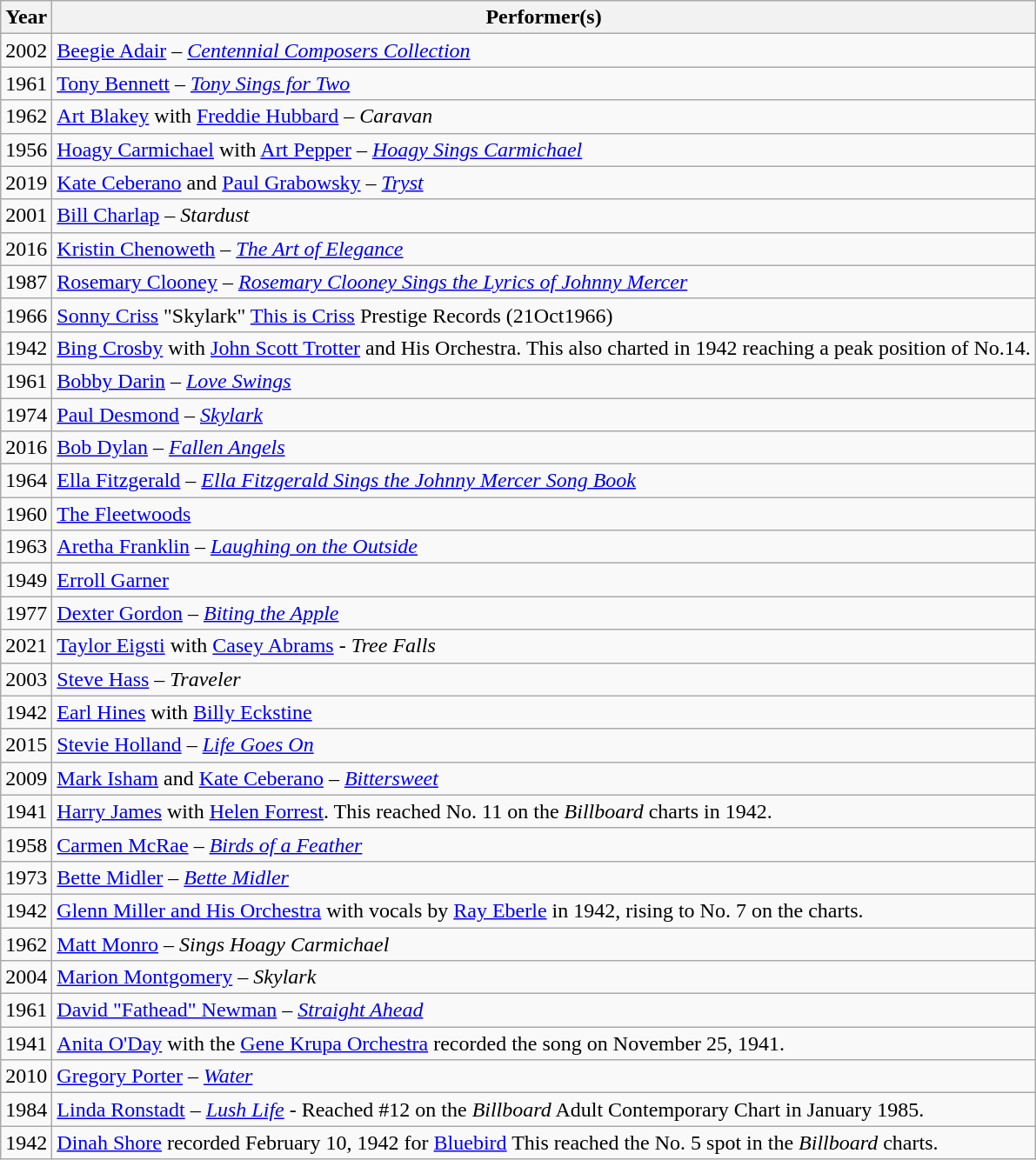<table class="wikitable sortable">
<tr>
<th>Year</th>
<th>Performer(s)</th>
</tr>
<tr>
<td>2002</td>
<td><a href='#'>Beegie Adair</a> – <em><a href='#'>Centennial Composers Collection</a></em></td>
</tr>
<tr>
<td>1961</td>
<td><a href='#'>Tony Bennett</a> – <em><a href='#'>Tony Sings for Two</a></em></td>
</tr>
<tr>
<td>1962</td>
<td><a href='#'>Art Blakey</a> with <a href='#'>Freddie Hubbard</a> – <em>Caravan</em></td>
</tr>
<tr>
<td>1956</td>
<td><a href='#'>Hoagy Carmichael</a> with <a href='#'>Art Pepper</a> – <em><a href='#'>Hoagy Sings Carmichael</a></em></td>
</tr>
<tr>
<td>2019</td>
<td><a href='#'>Kate Ceberano</a> and <a href='#'>Paul Grabowsky</a> – <em><a href='#'>Tryst</a></em></td>
</tr>
<tr>
<td>2001</td>
<td><a href='#'>Bill Charlap</a> – <em>Stardust</em></td>
</tr>
<tr>
<td>2016</td>
<td><a href='#'>Kristin Chenoweth</a> –  <em><a href='#'>The Art of Elegance</a></em></td>
</tr>
<tr>
<td>1987</td>
<td><a href='#'>Rosemary Clooney</a> – <em><a href='#'>Rosemary Clooney Sings the Lyrics of Johnny Mercer</a></em></td>
</tr>
<tr>
<td>1966</td>
<td><a href='#'>Sonny Criss</a> "Skylark" <a href='#'>This is Criss</a> Prestige Records (21Oct1966)</td>
</tr>
<tr>
<td>1942</td>
<td><a href='#'>Bing Crosby</a> with <a href='#'>John Scott Trotter</a> and His Orchestra. This also charted in 1942 reaching a peak position of No.14.</td>
</tr>
<tr>
<td>1961</td>
<td><a href='#'>Bobby Darin</a> – <em><a href='#'>Love Swings</a></em></td>
</tr>
<tr>
<td>1974</td>
<td><a href='#'>Paul Desmond</a> – <em><a href='#'>Skylark</a></em></td>
</tr>
<tr>
<td>2016</td>
<td><a href='#'>Bob Dylan</a> – <em><a href='#'>Fallen Angels</a></em></td>
</tr>
<tr>
<td>1964</td>
<td><a href='#'>Ella Fitzgerald</a> – <em><a href='#'>Ella Fitzgerald Sings the Johnny Mercer Song Book</a></em></td>
</tr>
<tr>
<td>1960</td>
<td><a href='#'>The Fleetwoods</a></td>
</tr>
<tr>
<td>1963</td>
<td><a href='#'>Aretha Franklin</a> – <em><a href='#'>Laughing on the Outside</a></em></td>
</tr>
<tr>
<td>1949</td>
<td><a href='#'>Erroll Garner</a></td>
</tr>
<tr>
<td>1977</td>
<td><a href='#'>Dexter Gordon</a> – <em><a href='#'>Biting the Apple</a></em></td>
</tr>
<tr>
<td>2021</td>
<td><a href='#'>Taylor Eigsti</a> with <a href='#'>Casey Abrams</a> - <em>Tree Falls</em></td>
</tr>
<tr>
<td>2003</td>
<td><a href='#'>Steve Hass</a> – <em>Traveler</em></td>
</tr>
<tr>
<td>1942</td>
<td><a href='#'>Earl Hines</a> with <a href='#'>Billy Eckstine</a></td>
</tr>
<tr>
<td>2015</td>
<td><a href='#'>Stevie Holland</a> – <em><a href='#'>Life Goes On</a></em></td>
</tr>
<tr>
<td>2009</td>
<td><a href='#'>Mark Isham</a> and <a href='#'>Kate Ceberano</a>  – <em><a href='#'>Bittersweet</a></em></td>
</tr>
<tr>
<td>1941</td>
<td><a href='#'>Harry James</a> with <a href='#'>Helen Forrest</a>. This reached No. 11 on the <em>Billboard</em> charts in 1942.</td>
</tr>
<tr>
<td>1958</td>
<td><a href='#'>Carmen McRae</a> – <em><a href='#'>Birds of a Feather</a></em></td>
</tr>
<tr>
<td>1973</td>
<td><a href='#'>Bette Midler</a> – <em><a href='#'>Bette Midler</a></em></td>
</tr>
<tr>
<td>1942</td>
<td><a href='#'>Glenn Miller and His Orchestra</a> with vocals by <a href='#'>Ray Eberle</a> in 1942, rising to No. 7 on the charts.</td>
</tr>
<tr>
<td>1962</td>
<td><a href='#'>Matt Monro</a> – <em>Sings Hoagy Carmichael</em></td>
</tr>
<tr>
<td>2004</td>
<td><a href='#'>Marion Montgomery</a> – <em>Skylark</em></td>
</tr>
<tr>
<td>1961</td>
<td><a href='#'>David "Fathead" Newman</a> – <em><a href='#'>Straight Ahead</a></em></td>
</tr>
<tr>
<td>1941</td>
<td><a href='#'>Anita O'Day</a> with the <a href='#'>Gene Krupa Orchestra</a> recorded the song on November 25, 1941.</td>
</tr>
<tr>
<td>2010</td>
<td><a href='#'>Gregory Porter</a> – <em><a href='#'>Water</a></em></td>
</tr>
<tr>
<td>1984</td>
<td><a href='#'>Linda Ronstadt</a> – <em><a href='#'>Lush Life</a></em> - Reached #12 on the <em>Billboard</em> Adult Contemporary Chart in January 1985.</td>
</tr>
<tr>
<td>1942</td>
<td><a href='#'>Dinah Shore</a> recorded February 10, 1942 for <a href='#'>Bluebird</a> This reached the No. 5 spot in the <em>Billboard</em> charts.</td>
</tr>
</table>
